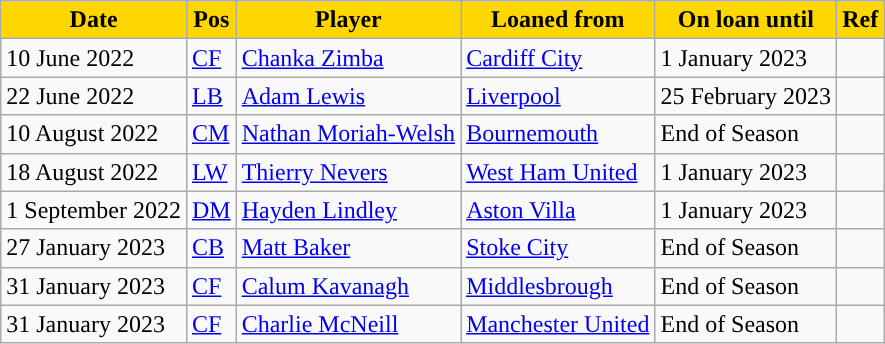<table class="wikitable plainrowheaders sortable">
<tr>
<th style="background:#FFD700; color:#000000; ">Date</th>
<th style="background:#FFD700; color:#000000; ">Pos</th>
<th style="background:#FFD700; color:#000000; ">Player</th>
<th style="background:#FFD700; color:#000000; ">Loaned from</th>
<th style="background:#FFD700; color:#000000; ">On loan until</th>
<th style="background:#FFD700; color:#000000; ">Ref</th>
</tr>
<tr>
<td>10 June 2022</td>
<td><a href='#'>CF</a></td>
<td> <a href='#'>Chanka Zimba</a></td>
<td> <a href='#'>Cardiff City</a></td>
<td>1 January 2023</td>
<td></td>
</tr>
<tr>
<td>22 June 2022</td>
<td><a href='#'>LB</a></td>
<td> <a href='#'>Adam Lewis</a></td>
<td> <a href='#'>Liverpool</a></td>
<td>25 February 2023</td>
<td></td>
</tr>
<tr>
<td>10 August 2022</td>
<td><a href='#'>CM</a></td>
<td> <a href='#'>Nathan Moriah-Welsh</a></td>
<td> <a href='#'>Bournemouth</a></td>
<td>End of Season</td>
<td></td>
</tr>
<tr>
<td>18 August 2022</td>
<td><a href='#'>LW</a></td>
<td> <a href='#'>Thierry Nevers</a></td>
<td> <a href='#'>West Ham United</a></td>
<td>1 January 2023</td>
<td></td>
</tr>
<tr>
<td>1 September 2022</td>
<td><a href='#'>DM</a></td>
<td> <a href='#'>Hayden Lindley</a></td>
<td> <a href='#'>Aston Villa</a></td>
<td>1 January 2023</td>
<td></td>
</tr>
<tr>
<td>27 January 2023</td>
<td><a href='#'>CB</a></td>
<td> <a href='#'>Matt Baker</a></td>
<td> <a href='#'>Stoke City</a></td>
<td>End of Season</td>
<td></td>
</tr>
<tr>
<td>31 January 2023</td>
<td><a href='#'>CF</a></td>
<td> <a href='#'>Calum Kavanagh</a></td>
<td> <a href='#'>Middlesbrough</a></td>
<td>End of Season</td>
<td></td>
</tr>
<tr>
<td>31 January 2023</td>
<td><a href='#'>CF</a></td>
<td> <a href='#'>Charlie McNeill</a></td>
<td> <a href='#'>Manchester United</a></td>
<td>End of Season</td>
<td></td>
</tr>
</table>
